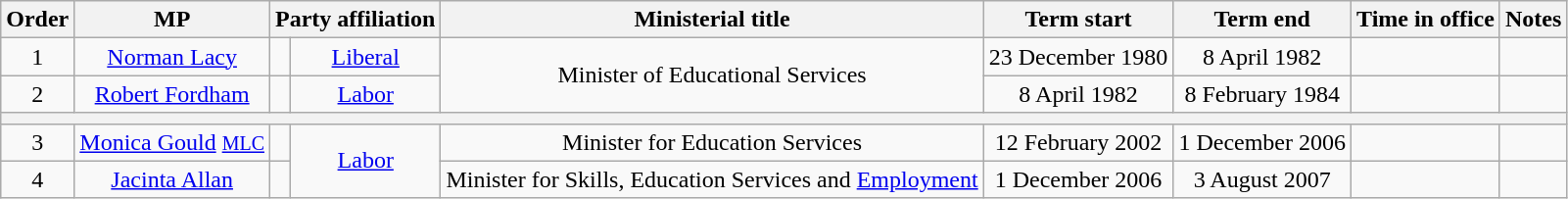<table class="wikitable" style="text-align:center">
<tr>
<th>Order</th>
<th>MP</th>
<th colspan="2">Party affiliation</th>
<th>Ministerial title</th>
<th>Term start</th>
<th>Term end</th>
<th>Time in office</th>
<th>Notes</th>
</tr>
<tr>
<td>1</td>
<td><a href='#'>Norman Lacy</a> </td>
<td></td>
<td><a href='#'>Liberal</a></td>
<td rowspan="2">Minister of Educational Services</td>
<td>23 December 1980</td>
<td>8 April 1982</td>
<td></td>
<td></td>
</tr>
<tr>
<td>2</td>
<td><a href='#'>Robert Fordham</a> </td>
<td></td>
<td><a href='#'>Labor</a></td>
<td>8 April 1982</td>
<td>8 February 1984</td>
<td></td>
<td></td>
</tr>
<tr>
<th colspan="9"></th>
</tr>
<tr>
<td>3</td>
<td><a href='#'>Monica Gould</a> <a href='#'><small>MLC</small></a></td>
<td></td>
<td rowspan="2"><a href='#'>Labor</a></td>
<td>Minister for Education Services</td>
<td>12 February 2002</td>
<td>1 December 2006</td>
<td></td>
<td></td>
</tr>
<tr>
<td>4</td>
<td><a href='#'>Jacinta Allan</a> </td>
<td></td>
<td>Minister for Skills, Education Services and <a href='#'>Employment</a></td>
<td>1 December 2006</td>
<td>3 August 2007</td>
<td></td>
<td></td>
</tr>
</table>
